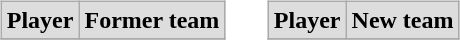<table cellspacing="10">
<tr>
<td valign="top"><br><table class="wikitable">
<tr align="center"  bgcolor="#dddddd">
<td><strong>Player</strong></td>
<td><strong>Former team</strong></td>
</tr>
<tr>
</tr>
</table>
</td>
<td valign="top"><br><table class="wikitable">
<tr align="center"  bgcolor="#dddddd">
<td><strong>Player</strong></td>
<td><strong>New team</strong></td>
</tr>
<tr>
</tr>
</table>
</td>
</tr>
</table>
